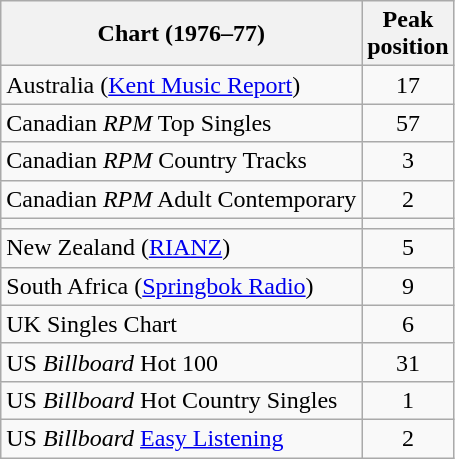<table class="wikitable sortable">
<tr>
<th>Chart (1976–77)</th>
<th>Peak<br>position</th>
</tr>
<tr>
<td>Australia (<a href='#'>Kent Music Report</a>)</td>
<td style="text-align:center;">17</td>
</tr>
<tr>
<td>Canadian <em>RPM</em> Top Singles</td>
<td style="text-align:center;">57</td>
</tr>
<tr>
<td>Canadian <em>RPM</em> Country Tracks</td>
<td style="text-align:center;">3</td>
</tr>
<tr>
<td>Canadian <em>RPM</em> Adult Contemporary</td>
<td style="text-align:center;">2</td>
</tr>
<tr>
<td></td>
</tr>
<tr>
<td>New Zealand (<a href='#'>RIANZ</a>)</td>
<td style="text-align:center;">5</td>
</tr>
<tr>
<td>South Africa (<a href='#'>Springbok Radio</a>)</td>
<td align="center">9</td>
</tr>
<tr>
<td>UK Singles Chart</td>
<td style="text-align:center;">6</td>
</tr>
<tr>
<td>US <em>Billboard</em> Hot 100</td>
<td style="text-align:center;">31</td>
</tr>
<tr>
<td>US <em>Billboard</em> Hot Country Singles</td>
<td style="text-align:center;">1</td>
</tr>
<tr>
<td>US <em>Billboard</em> <a href='#'>Easy Listening</a></td>
<td style="text-align:center;">2</td>
</tr>
</table>
